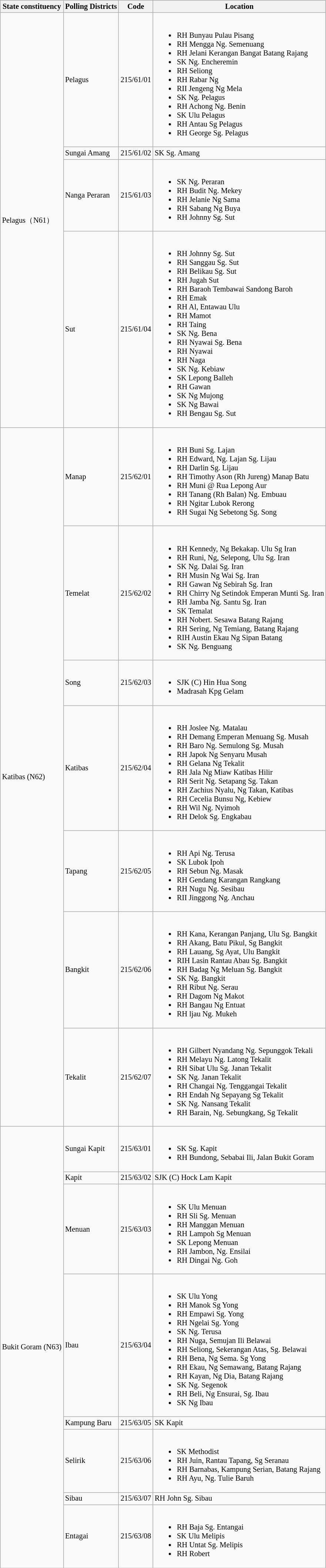<table class="wikitable sortable mw-collapsible" style="white-space:nowrap;font-size:85%">
<tr>
<th>State constituency</th>
<th>Polling Districts</th>
<th>Code</th>
<th>Location</th>
</tr>
<tr>
<td rowspan="4">Pelagus（N61）</td>
<td>Pelagus</td>
<td>215/61/01</td>
<td><br><ul><li>RH Bunyau Pulau Pisang</li><li>RH Mengga Ng. Semenuang</li><li>RH Jelani Kerangan Bangat Batang Rajang</li><li>SK Ng. Encheremin</li><li>RH Seliong</li><li>RH Rabar Ng</li><li>RII Jengeng Ng Mela</li><li>SK Ng. Pelagus</li><li>RH Achong Ng. Benin</li><li>SK Ulu Pelagus</li><li>RH Antau Sg Pelagus</li><li>RH George Sg. Pelagus</li></ul></td>
</tr>
<tr>
<td>Sungai Amang</td>
<td>215/61/02</td>
<td>SK Sg. Amang</td>
</tr>
<tr>
<td>Nanga Peraran</td>
<td>215/61/03</td>
<td><br><ul><li>SK Ng. Peraran</li><li>RH Budit Ng. Mekey</li><li>RH Jelanie Ng Sama</li><li>RH Sabang Ng Buya</li><li>RH Johnny Sg. Sut</li></ul></td>
</tr>
<tr>
<td>Sut</td>
<td>215/61/04</td>
<td><br><ul><li>RH Johnny Sg. Sut</li><li>RH Sanggau Sg. Sut</li><li>RH Belikau  Sg. Sut</li><li>RH Jugah Sut</li><li>RH Baraoh Tembawai Sandong Baroh</li><li>RH Emak</li><li>RH Al, Entawau Ulu</li><li>RH Mamot</li><li>RH Taing</li><li>SK Ng. Bena</li><li>RH Nyawai Sg. Bena</li><li>RH Nyawai</li><li>RH Naga</li><li>SK Ng. Kebiaw</li><li>SK Lepong Balleh</li><li>RH Gawan</li><li>SK Ng Mujong</li><li>SK Ng Bawai</li><li>RH Bengau Sg. Sut</li></ul></td>
</tr>
<tr>
<td rowspan="7">Katibas (N62)</td>
<td>Manap</td>
<td>215/62/01</td>
<td><br><ul><li>RH Buni Sg. Lajan</li><li>RH Edward, Ng. Lajan Sg. Lijau</li><li>RH Darlin Sg. Lijau</li><li>RH Timothy Ason (Rh Jureng) Manap Batu</li><li>RH Muni @ Rua Lepong Aur</li><li>RH Tanang (Rh Balan) Ng. Embuau</li><li>RH Ngitar Lubok Rerong</li><li>RH Sugai Ng Sebetong Sg. Song</li></ul></td>
</tr>
<tr>
<td>Temelat</td>
<td>215/62/02</td>
<td><br><ul><li>RH Kennedy, Ng Bekakap. Ulu Sg Iran</li><li>RH Runi, Ng, Selepong, Ulu Sg. Iran</li><li>SK Ng. Dalai Sg. Iran</li><li>RH Musin Ng Wai Sg. Iran</li><li>RH Gawan Ng Sebirah Sg. Iran</li><li>RH Chirry Ng Setindok Emperan Munti Sg. Iran</li><li>RH Jamba Ng. Santu Sg. Iran</li><li>SK Temalat</li><li>RH Nobert. Sesawa Batang Rajang</li><li>RH Sering, Ng Temiang, Batang Rajang</li><li>RIH Austin Ekau Ng Sipan Batang</li><li>SK Ng. Benguang</li></ul></td>
</tr>
<tr>
<td>Song</td>
<td>215/62/03</td>
<td><br><ul><li>SJK (C) Hin Hua Song</li><li>Madrasah Kpg Gelam</li></ul></td>
</tr>
<tr>
<td>Katibas</td>
<td>215/62/04</td>
<td><br><ul><li>RH Joslee Ng. Matalau</li><li>RH Demang Emperan Menuang Sg. Musah</li><li>RH Baro Ng. Semulong Sg. Musah</li><li>RH Japok Ng Senyaru Musah</li><li>RH Gelana Ng Tekalit</li><li>RH Jala Ng Miaw Katibas Hilir</li><li>RH Serit Ng. Setapang Sg. Takan</li><li>RH Zachius Nyalu, Ng Takan, Katibas</li><li>RH Cecelia Bunsu Ng, Kebiew</li><li>RH Wil Ng. Nyimoh</li><li>RH Delok Sg. Engkabau</li></ul></td>
</tr>
<tr>
<td>Tapang</td>
<td>215/62/05</td>
<td><br><ul><li>RH Api Ng. Terusa</li><li>SK Lubok Ipoh</li><li>RH Sebun Ng. Masak</li><li>RH Gendang Karangan Rangkang</li><li>RH Nugu Ng. Sesibau</li><li>RII Jinggong Ng. Anchau</li></ul></td>
</tr>
<tr>
<td>Bangkit</td>
<td>215/62/06</td>
<td><br><ul><li>RH Kana, Kerangan Panjang, Ulu Sg. Bangkit</li><li>RH Akang, Batu Pikul, Sg Bangkit</li><li>RH Lauang, Sg Ayat, Ulu Bangkit</li><li>RIH Lasin Rantau Abau Sg. Bangkit</li><li>RH Badag Ng Meluan Sg. Bangkit</li><li>SK Ng. Bangkit</li><li>RH Ribut Ng. Serau</li><li>RH Dagom Ng Makot</li><li>RH Bangau Ng Entuat</li><li>RH ljau Ng. Mukeh</li></ul></td>
</tr>
<tr>
<td>Tekalit</td>
<td>215/62/07</td>
<td><br><ul><li>RH Gilbert Nyandang Ng. Sepunggok Tekali</li><li>RH Melayu Ng. Latong Tekalit</li><li>RH Sibat Ulu Sg. Janan Tekalit</li><li>SK Ng. Janan Tekalit</li><li>RH Changai Ng. Tenggangai Tekalit</li><li>RH Endah Ng Sepayang Sg Tekalit</li><li>SK Ng. Nansang Tekalit</li><li>RH Barain, Ng. Sebungkang, Sg Tekalit</li></ul></td>
</tr>
<tr>
<td rowspan="8">Bukit Goram (N63)</td>
<td>Sungai Kapit</td>
<td>215/63/01</td>
<td><br><ul><li>SK Sg. Kapit</li><li>RH Bundong, Sebabai Ili, Jalan Bukit Goram</li></ul></td>
</tr>
<tr>
<td>Kapit</td>
<td>215/63/02</td>
<td>SJK (C) Hock Lam Kapit</td>
</tr>
<tr>
<td>Menuan</td>
<td>215/63/03</td>
<td><br><ul><li>SK Ulu Menuan</li><li>RH Sli Sg. Menuan</li><li>RH Manggan Menuan</li><li>RH Lampoh Sg Menuan</li><li>SK Lepong Menuan</li><li>RH Jambon, Ng. Ensilai</li><li>RH Dingai Ng. Goh</li></ul></td>
</tr>
<tr>
<td>Ibau</td>
<td>215/63/04</td>
<td><br><ul><li>SK Ulu Yong</li><li>RH Manok Sg Yong</li><li>RH Empawi Sg. Yong</li><li>RH Ngelai Sg. Yong</li><li>SK Ng. Terusa</li><li>RH Nuga, Semujan Ili Belawai</li><li>RH Seliong, Sekerangan Atas, Sg. Belawai</li><li>RH Bena, Ng Sema. Sg Yong</li><li>RH Ekau, Ng Semawang, Batang Rajang</li><li>RH Kayan, Ng Dia, Batang Rajang</li><li>SK Ng. Segenok</li><li>RH Beli, Ng Ensurai, Sg. Ibau</li><li>SK Ng Ibau</li></ul></td>
</tr>
<tr>
<td>Kampung Baru</td>
<td>215/63/05</td>
<td>SK Kapit</td>
</tr>
<tr>
<td>Selirik</td>
<td>215/63/06</td>
<td><br><ul><li>SK Methodist</li><li>RH Juin, Rantau Tapang, Sg Seranau</li><li>RH Barnabas, Kampung Serian, Batang Rajang</li><li>RH Ayu, Ng. Tulie Baruh</li></ul></td>
</tr>
<tr>
<td>Sibau</td>
<td>215/63/07</td>
<td>RH John Sg. Sibau</td>
</tr>
<tr>
<td>Entagai</td>
<td>215/63/08</td>
<td><br><ul><li>RH Baja Sg. Entangai</li><li>SK Ulu Melipis</li><li>RH Untat Sg. Melipis</li><li>RH Robert</li></ul></td>
</tr>
</table>
